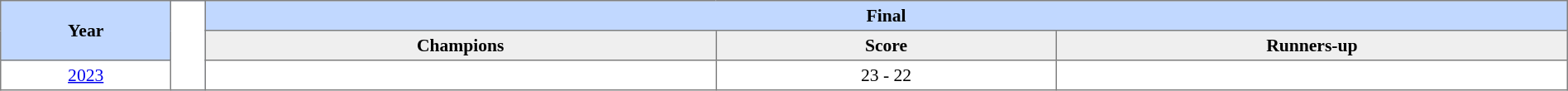<table border=1 style="border-collapse:collapse; font-size:90%;" cellpadding=3 cellspacing=0 width=100%>
<tr bgcolor=#C1D8FF>
<th rowspan=2 width=5%>Year</th>
<th width=1% rowspan=8 bgcolor=ffffff></th>
<th colspan=3>Final</th>
</tr>
<tr bgcolor=#EFEFEF>
<th width=15%>Champions</th>
<th width=10%>Score</th>
<th width=15%>Runners-up</th>
</tr>
<tr align=center>
<td><a href='#'>2023</a></td>
<td><strong></strong></td>
<td>23 - 22</td>
<td></td>
</tr>
</table>
